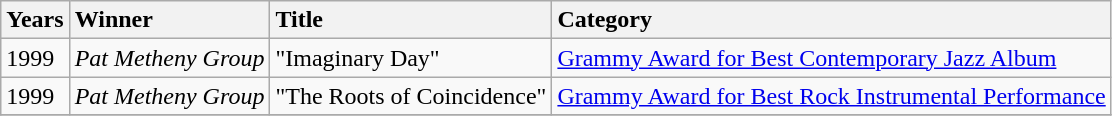<table class="wikitable">
<tr>
<th style="text-align:left">Years</th>
<th style="text-align:left">Winner</th>
<th style="text-align:left">Title</th>
<th style="text-align:left">Category</th>
</tr>
<tr>
<td style="text-align:left">1999</td>
<td style="text-align:left"><em>Pat Metheny Group</em></td>
<td style="text-align:left">"Imaginary Day"</td>
<td style="text-align:left"><a href='#'>Grammy Award for Best Contemporary Jazz Album</a></td>
</tr>
<tr>
<td style="text-align:left">1999</td>
<td style="text-align:left"><em>Pat Metheny Group</em></td>
<td style="text-align:left">"The Roots of Coincidence"</td>
<td style="text-align:left"><a href='#'>Grammy Award for Best Rock Instrumental Performance</a></td>
</tr>
<tr>
</tr>
</table>
